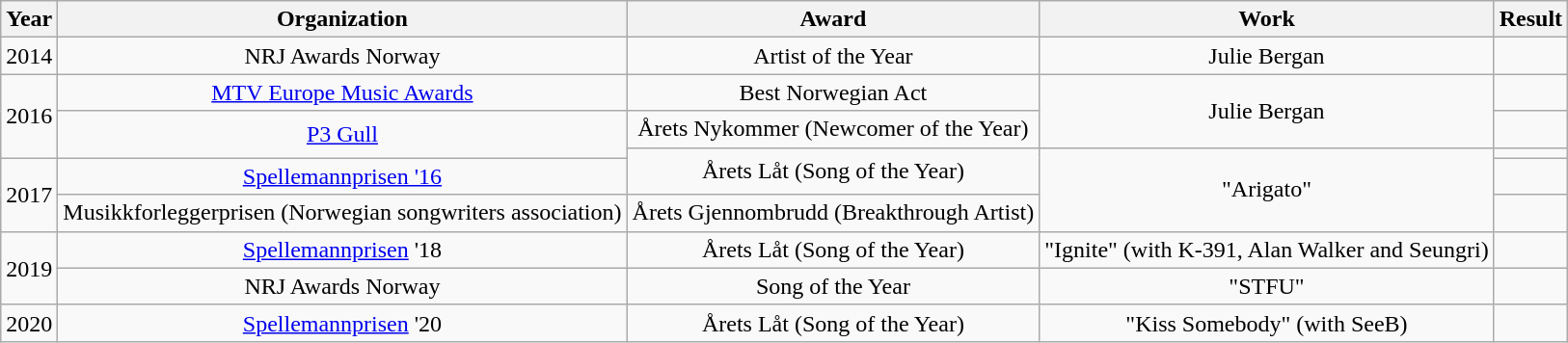<table class="wikitable plainrowheaders" style="text-align:center;">
<tr>
<th>Year</th>
<th>Organization</th>
<th>Award</th>
<th>Work</th>
<th>Result</th>
</tr>
<tr>
<td>2014</td>
<td>NRJ Awards Norway</td>
<td>Artist of the Year</td>
<td Julie Bergan>Julie Bergan</td>
<td></td>
</tr>
<tr>
<td rowspan="3">2016</td>
<td><a href='#'>MTV Europe Music Awards</a></td>
<td>Best Norwegian Act</td>
<td rowspan="2">Julie Bergan</td>
<td></td>
</tr>
<tr>
<td rowspan="2"><a href='#'>P3 Gull</a></td>
<td>Årets Nykommer (Newcomer of the Year)</td>
<td></td>
</tr>
<tr>
<td rowspan="2">Årets Låt (Song of the Year)</td>
<td rowspan="3">"Arigato"</td>
<td></td>
</tr>
<tr>
<td rowspan="2">2017</td>
<td><a href='#'>Spellemannprisen '16</a></td>
<td></td>
</tr>
<tr>
<td>Musikkforleggerprisen (Norwegian songwriters association)</td>
<td>Årets Gjennombrudd (Breakthrough Artist)</td>
<td></td>
</tr>
<tr>
<td rowspan="2">2019</td>
<td><a href='#'>Spellemannprisen</a> '18</td>
<td>Årets Låt (Song of the Year)</td>
<td Ignite>"Ignite" (with K-391, Alan Walker and Seungri)</td>
<td></td>
</tr>
<tr>
<td>NRJ Awards Norway</td>
<td>Song of the Year</td>
<td STFU>"STFU"</td>
<td></td>
</tr>
<tr>
<td>2020</td>
<td><a href='#'>Spellemannprisen</a> '20</td>
<td>Årets Låt (Song of the Year)</td>
<td>"Kiss Somebody" (with SeeB)</td>
<td></td>
</tr>
</table>
